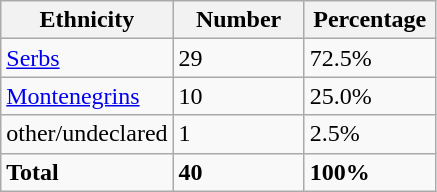<table class="wikitable">
<tr>
<th width="100px">Ethnicity</th>
<th width="80px">Number</th>
<th width="80px">Percentage</th>
</tr>
<tr>
<td><a href='#'>Serbs</a></td>
<td>29</td>
<td>72.5%</td>
</tr>
<tr>
<td><a href='#'>Montenegrins</a></td>
<td>10</td>
<td>25.0%</td>
</tr>
<tr>
<td>other/undeclared</td>
<td>1</td>
<td>2.5%</td>
</tr>
<tr>
<td><strong>Total</strong></td>
<td><strong>40</strong></td>
<td><strong>100%</strong></td>
</tr>
</table>
